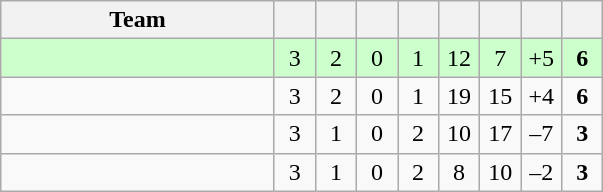<table class="wikitable" style="text-align: center;">
<tr>
<th style="width:175px;">Team</th>
<th width="20"></th>
<th width="20"></th>
<th width="20"></th>
<th width="20"></th>
<th width="20"></th>
<th width="20"></th>
<th width="20"></th>
<th width="20"></th>
</tr>
<tr style="background:#cfc;">
<td align=left></td>
<td>3</td>
<td>2</td>
<td>0</td>
<td>1</td>
<td>12</td>
<td>7</td>
<td>+5</td>
<td><strong>6</strong></td>
</tr>
<tr>
<td align=left></td>
<td>3</td>
<td>2</td>
<td>0</td>
<td>1</td>
<td>19</td>
<td>15</td>
<td>+4</td>
<td><strong>6</strong></td>
</tr>
<tr>
<td align=left></td>
<td>3</td>
<td>1</td>
<td>0</td>
<td>2</td>
<td>10</td>
<td>17</td>
<td>–7</td>
<td><strong>3</strong></td>
</tr>
<tr>
<td align=left></td>
<td>3</td>
<td>1</td>
<td>0</td>
<td>2</td>
<td>8</td>
<td>10</td>
<td>–2</td>
<td><strong>3</strong></td>
</tr>
</table>
